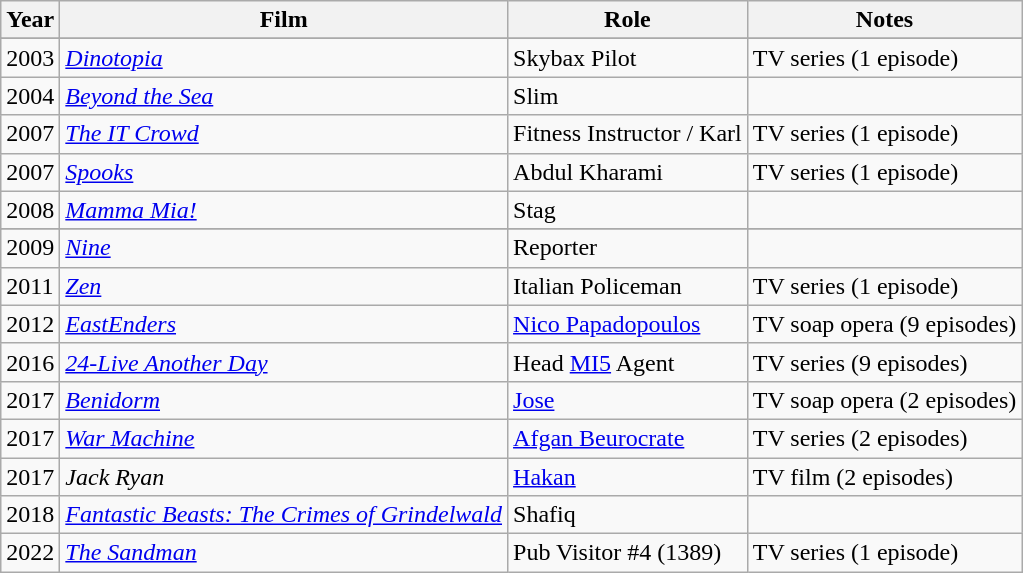<table class="wikitable sortable">
<tr>
<th>Year</th>
<th>Film</th>
<th>Role</th>
<th class="unsortable">Notes</th>
</tr>
<tr>
</tr>
<tr>
<td>2003</td>
<td><em><a href='#'>Dinotopia</a></em></td>
<td>Skybax Pilot</td>
<td>TV series (1 episode)</td>
</tr>
<tr>
<td>2004</td>
<td><em><a href='#'>Beyond the Sea</a></em></td>
<td>Slim</td>
<td></td>
</tr>
<tr>
<td>2007</td>
<td><em><a href='#'>The IT Crowd</a></em></td>
<td>Fitness Instructor / Karl</td>
<td>TV series (1 episode)</td>
</tr>
<tr>
<td>2007</td>
<td><em><a href='#'>Spooks</a></em></td>
<td>Abdul Kharami</td>
<td>TV series (1 episode)</td>
</tr>
<tr>
<td>2008</td>
<td><em><a href='#'>Mamma Mia!</a></em></td>
<td>Stag</td>
<td></td>
</tr>
<tr>
</tr>
<tr>
<td>2009</td>
<td><em><a href='#'>Nine</a></em></td>
<td>Reporter</td>
<td></td>
</tr>
<tr>
<td>2011</td>
<td><em><a href='#'>Zen</a></em></td>
<td>Italian Policeman</td>
<td>TV series (1 episode)</td>
</tr>
<tr>
<td>2012</td>
<td><em><a href='#'>EastEnders</a></em></td>
<td><a href='#'>Nico Papadopoulos</a></td>
<td>TV soap opera (9 episodes)</td>
</tr>
<tr>
<td>2016</td>
<td><em><a href='#'>24-Live Another Day</a></em></td>
<td>Head <a href='#'>MI5</a> Agent</td>
<td>TV series (9 episodes)</td>
</tr>
<tr>
<td>2017</td>
<td><em><a href='#'>Benidorm</a></em></td>
<td><a href='#'>Jose</a></td>
<td>TV soap opera (2 episodes)</td>
</tr>
<tr>
<td>2017</td>
<td><em><a href='#'>War Machine</a></em></td>
<td><a href='#'>Afgan Beurocrate</a></td>
<td>TV series (2 episodes)</td>
</tr>
<tr>
<td>2017</td>
<td><em>Jack Ryan</em></td>
<td><a href='#'>Hakan</a></td>
<td>TV film (2 episodes)</td>
</tr>
<tr>
<td>2018</td>
<td><em><a href='#'>Fantastic Beasts: The Crimes of Grindelwald</a></em></td>
<td>Shafiq</td>
</tr>
<tr>
<td>2022</td>
<td><em><a href='#'>The Sandman</a></em></td>
<td>Pub Visitor #4 (1389)</td>
<td>TV series (1 episode)</td>
</tr>
</table>
